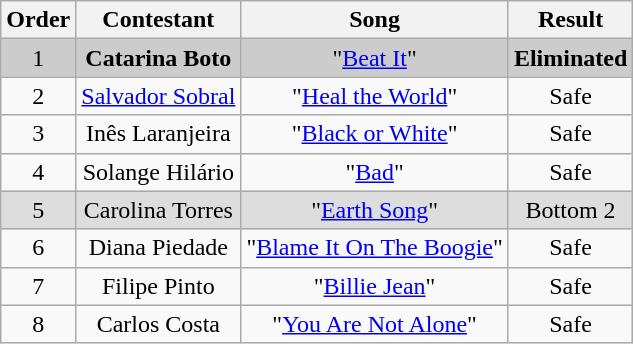<table class="wikitable plainrowheaders" style="text-align:center;">
<tr>
<th>Order</th>
<th>Contestant</th>
<th>Song</th>
<th>Result</th>
</tr>
<tr style="background:#ccc;">
<td>1</td>
<td><strong>Catarina Boto</strong></td>
<td>"<a href='#'>Beat It</a>"</td>
<td><strong>Eliminated</strong></td>
</tr>
<tr>
<td>2</td>
<td><a href='#'>Salvador Sobral</a></td>
<td>"<a href='#'>Heal the World</a>"</td>
<td>Safe</td>
</tr>
<tr>
<td>3</td>
<td>Inês Laranjeira</td>
<td>"<a href='#'>Black or White</a>"</td>
<td>Safe</td>
</tr>
<tr>
<td>4</td>
<td>Solange Hilário</td>
<td>"<a href='#'>Bad</a>"</td>
<td>Safe</td>
</tr>
<tr style="background:#ddd;">
<td>5</td>
<td>Carolina Torres</td>
<td>"<a href='#'>Earth Song</a>"</td>
<td>Bottom 2</td>
</tr>
<tr>
<td>6</td>
<td>Diana Piedade</td>
<td>"<a href='#'>Blame It On The Boogie</a>"</td>
<td>Safe</td>
</tr>
<tr>
<td>7</td>
<td>Filipe Pinto</td>
<td>"<a href='#'>Billie Jean</a>"</td>
<td>Safe</td>
</tr>
<tr>
<td>8</td>
<td>Carlos Costa</td>
<td>"<a href='#'>You Are Not Alone</a>"</td>
<td>Safe</td>
</tr>
</table>
